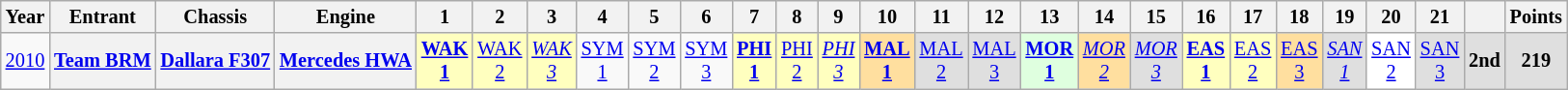<table class="wikitable" style="text-align:center; font-size:85%">
<tr>
<th>Year</th>
<th>Entrant</th>
<th>Chassis</th>
<th>Engine</th>
<th>1</th>
<th>2</th>
<th>3</th>
<th>4</th>
<th>5</th>
<th>6</th>
<th>7</th>
<th>8</th>
<th>9</th>
<th>10</th>
<th>11</th>
<th>12</th>
<th>13</th>
<th>14</th>
<th>15</th>
<th>16</th>
<th>17</th>
<th>18</th>
<th>19</th>
<th>20</th>
<th>21</th>
<th></th>
<th>Points</th>
</tr>
<tr>
<td><a href='#'>2010</a></td>
<th nowrap><a href='#'>Team BRM</a></th>
<th nowrap><a href='#'>Dallara F307</a></th>
<th nowrap><a href='#'>Mercedes HWA</a></th>
<td style="background:#ffffbf;"><strong><a href='#'>WAK<br>1</a></strong><br></td>
<td style="background:#ffffbf;"><a href='#'>WAK<br>2</a><br></td>
<td style="background:#ffffbf;"><em><a href='#'>WAK<br>3</a></em><br></td>
<td><a href='#'>SYM<br>1</a></td>
<td><a href='#'>SYM<br>2</a></td>
<td><a href='#'>SYM<br>3</a></td>
<td style="background:#ffffbf;"><strong><a href='#'>PHI<br>1</a></strong><br></td>
<td style="background:#ffffbf;"><a href='#'>PHI<br>2</a><br></td>
<td style="background:#ffffbf;"><em><a href='#'>PHI<br>3</a></em><br></td>
<td style="background:#ffdf9f;"><strong><a href='#'>MAL<br>1</a></strong><br></td>
<td style="background:#dfdfdf;"><a href='#'>MAL<br>2</a><br></td>
<td style="background:#dfdfdf;"><a href='#'>MAL<br>3</a><br></td>
<td style="background:#dfffdf;"><strong><a href='#'>MOR<br>1</a></strong><br></td>
<td style="background:#ffdf9f;"><em><a href='#'>MOR<br>2</a></em><br></td>
<td style="background:#dfdfdf;"><em><a href='#'>MOR<br>3</a></em><br></td>
<td style="background:#ffffbf;"><strong><a href='#'>EAS<br>1</a></strong><br></td>
<td style="background:#ffffbf;"><a href='#'>EAS<br>2</a><br></td>
<td style="background:#ffdf9f;"><a href='#'>EAS<br>3</a><br></td>
<td style="background:#dfdfdf;"><em><a href='#'>SAN<br>1</a></em><br></td>
<td style="background:#ffffff;"><a href='#'>SAN<br>2</a><br></td>
<td style="background:#dfdfdf;"><a href='#'>SAN<br>3</a><br></td>
<th style="background:#dfdfdf;">2nd</th>
<th style="background:#dfdfdf;">219</th>
</tr>
</table>
